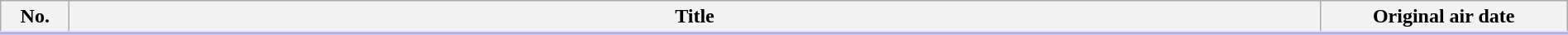<table class="wikitable" style="width:100%; margin:auto; background:#FFF;">
<tr style="border-bottom: 3px solid #CCF;">
<th style="width:3em;">No.</th>
<th>Title</th>
<th style="width:12em;">Original air date</th>
</tr>
<tr>
</tr>
</table>
